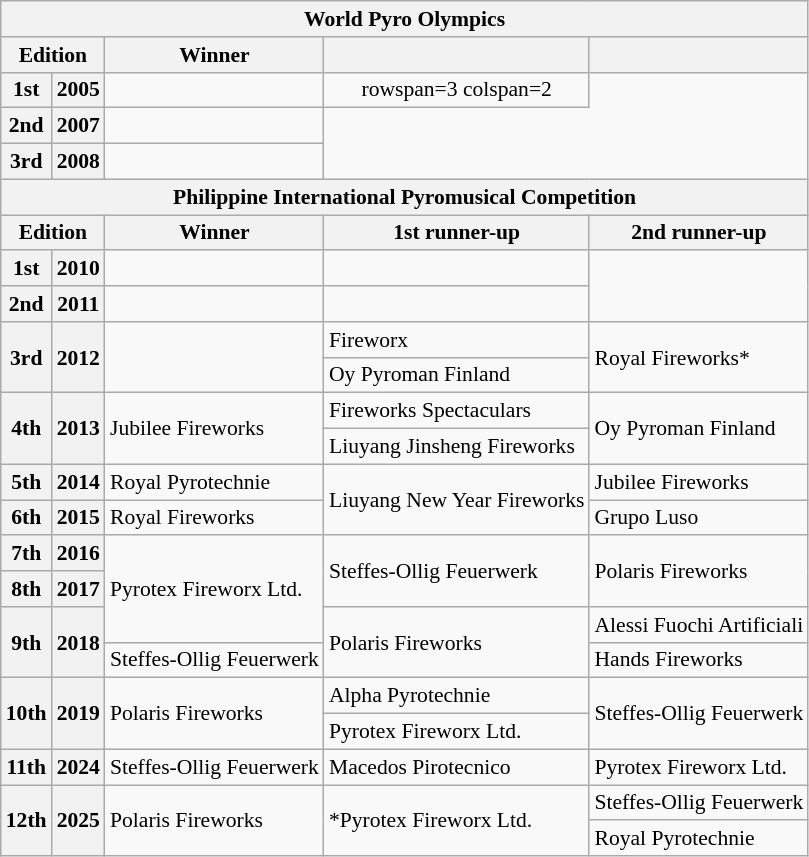<table class="wikitable sortable" style="font-size: 90%; text-align:center;">
<tr>
<th colspan=5>World Pyro Olympics</th>
</tr>
<tr>
<th colspan=2>Edition</th>
<th> Winner</th>
<th></th>
<th></th>
</tr>
<tr>
<th>1st</th>
<th>2005</th>
<td align=left></td>
<td>rowspan=3 colspan=2 </td>
</tr>
<tr>
<th>2nd</th>
<th>2007</th>
<td align=left></td>
</tr>
<tr>
<th>3rd</th>
<th>2008</th>
<td align=left></td>
</tr>
<tr>
<th colspan=5>Philippine International Pyromusical Competition</th>
</tr>
<tr>
<th colspan=2>Edition</th>
<th>Winner</th>
<th>1st runner-up</th>
<th>2nd runner-up</th>
</tr>
<tr>
<th>1st</th>
<th>2010</th>
<td align=left></td>
<td align=left></td>
<td rowspan=2 align=left></td>
</tr>
<tr>
<th>2nd</th>
<th>2011</th>
<td align=left></td>
<td align=left></td>
</tr>
<tr>
<th rowspan=2>3rd</th>
<th rowspan=2>2012</th>
<td align=left rowspan=2></td>
<td align=left> Fireworx</td>
<td rowspan=2 align=left> Royal Fireworks*</td>
</tr>
<tr>
<td align=left> Oy Pyroman Finland</td>
</tr>
<tr>
<th rowspan=2>4th</th>
<th rowspan=2>2013</th>
<td align=left rowspan=2> Jubilee Fireworks</td>
<td align=left> Fireworks Spectaculars</td>
<td align=left rowspan=2> Oy Pyroman Finland</td>
</tr>
<tr>
<td align=left> Liuyang Jinsheng Fireworks</td>
</tr>
<tr>
<th>5th</th>
<th>2014</th>
<td align=left> Royal Pyrotechnie</td>
<td align=left rowspan=2> Liuyang New Year Fireworks</td>
<td align=left> Jubilee Fireworks</td>
</tr>
<tr>
<th>6th</th>
<th>2015</th>
<td align=left> Royal Fireworks</td>
<td align=left> Grupo Luso</td>
</tr>
<tr>
<th>7th</th>
<th>2016</th>
<td align=left rowspan=3> Pyrotex Fireworx Ltd.</td>
<td align=left rowspan=2> Steffes-Ollig Feuerwerk</td>
<td align=left rowspan=2> Polaris Fireworks</td>
</tr>
<tr>
<th>8th</th>
<th>2017</th>
</tr>
<tr>
<th rowspan=2>9th</th>
<th rowspan=2>2018</th>
<td align=left rowspan=2> Polaris Fireworks</td>
<td align=left> Alessi Fuochi Artificiali</td>
</tr>
<tr>
<td align=left> Steffes-Ollig Feuerwerk</td>
<td align=left> Hands Fireworks</td>
</tr>
<tr>
<th rowspan=2>10th</th>
<th rowspan=2>2019</th>
<td rowspan="2" align="left"> Polaris Fireworks</td>
<td align="left"> Alpha Pyrotechnie</td>
<td align=left rowspan=2> Steffes-Ollig Feuerwerk</td>
</tr>
<tr>
<td align=left> Pyrotex Fireworx Ltd.</td>
</tr>
<tr>
<th>11th</th>
<th>2024</th>
<td align="left"> Steffes-Ollig Feuerwerk</td>
<td align="left"> Macedos Pirotecnico</td>
<td align="left"> Pyrotex Fireworx Ltd.</td>
</tr>
<tr>
<th rowspan=2>12th</th>
<th rowspan=2>2025</th>
<td rowspan=2 align="left"> Polaris Fireworks</td>
<td rowspan=2 align="left"> *Pyrotex Fireworx Ltd.</td>
<td align="left"> Steffes-Ollig Feuerwerk</td>
</tr>
<tr>
<td align="left"> Royal Pyrotechnie</td>
</tr>
</table>
